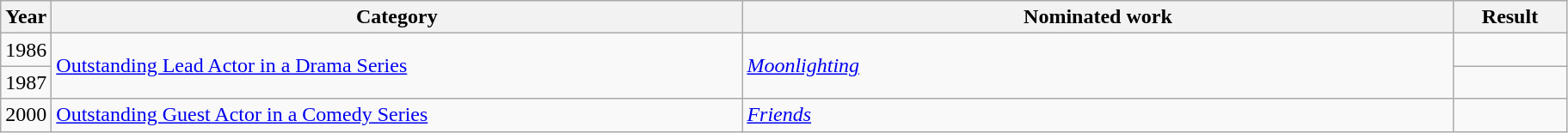<table class=wikitable>
<tr>
<th scope="col" style="width:1em;">Year</th>
<th scope="col" style="width:33em;">Category</th>
<th scope="col" style="width:34em;">Nominated work</th>
<th scope="col" style="width:5em;">Result</th>
</tr>
<tr>
<td>1986</td>
<td rowspan="2"><a href='#'>Outstanding Lead Actor in a Drama Series</a></td>
<td rowspan="2"><em><a href='#'>Moonlighting</a></em></td>
<td></td>
</tr>
<tr>
<td>1987</td>
<td></td>
</tr>
<tr>
<td>2000</td>
<td><a href='#'>Outstanding Guest Actor in a Comedy Series</a></td>
<td><em><a href='#'>Friends</a></em></td>
<td></td>
</tr>
</table>
